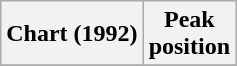<table class="wikitable">
<tr>
<th>Chart (1992)</th>
<th>Peak<br>position</th>
</tr>
<tr>
</tr>
</table>
